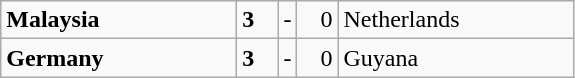<table class="wikitable">
<tr>
<td width=150> <strong>Malaysia</strong></td>
<td width=20 align="left"><strong>3</strong></td>
<td>-</td>
<td width=20 align="right">0</td>
<td width=150> Netherlands</td>
</tr>
<tr>
<td> <strong>Germany</strong></td>
<td align="left"><strong>3</strong></td>
<td>-</td>
<td align="right">0</td>
<td> Guyana</td>
</tr>
</table>
